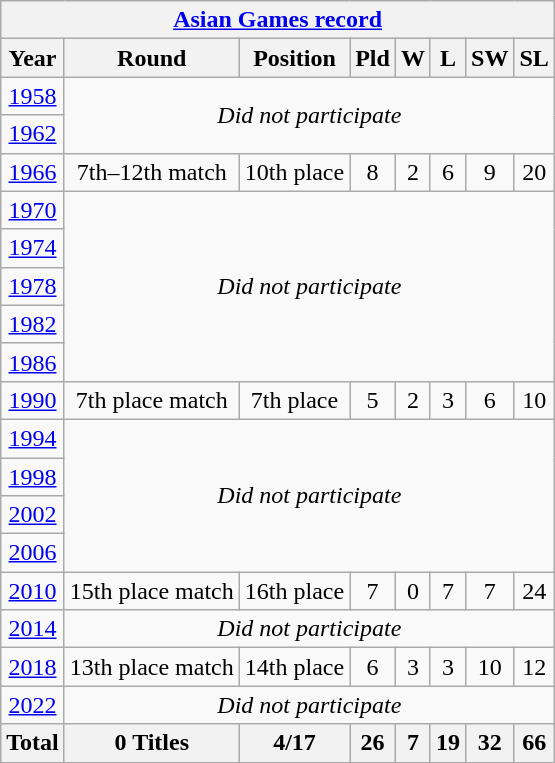<table class="wikitable" style="text-align: center;">
<tr>
<th colspan=8><a href='#'>Asian Games record</a></th>
</tr>
<tr>
<th>Year</th>
<th>Round</th>
<th>Position</th>
<th>Pld</th>
<th>W</th>
<th>L</th>
<th>SW</th>
<th>SL</th>
</tr>
<tr>
<td> <a href='#'>1958</a></td>
<td colspan=7 rowspan=2><em>Did not participate</em></td>
</tr>
<tr>
<td> <a href='#'>1962</a></td>
</tr>
<tr>
<td> <a href='#'>1966</a></td>
<td>7th–12th match</td>
<td>10th place</td>
<td>8</td>
<td>2</td>
<td>6</td>
<td>9</td>
<td>20</td>
</tr>
<tr>
<td> <a href='#'>1970</a></td>
<td colspan=7 rowspan=5><em>Did not participate</em></td>
</tr>
<tr>
<td> <a href='#'>1974</a></td>
</tr>
<tr>
<td> <a href='#'>1978</a></td>
</tr>
<tr>
<td> <a href='#'>1982</a></td>
</tr>
<tr>
<td> <a href='#'>1986</a></td>
</tr>
<tr>
<td> <a href='#'>1990</a></td>
<td>7th place match</td>
<td>7th place</td>
<td>5</td>
<td>2</td>
<td>3</td>
<td>6</td>
<td>10</td>
</tr>
<tr>
<td> <a href='#'>1994</a></td>
<td colspan=7 rowspan=4><em>Did not participate</em></td>
</tr>
<tr>
<td> <a href='#'>1998</a></td>
</tr>
<tr>
<td> <a href='#'>2002</a></td>
</tr>
<tr>
<td> <a href='#'>2006</a></td>
</tr>
<tr>
<td> <a href='#'>2010</a></td>
<td>15th place match</td>
<td>16th place</td>
<td>7</td>
<td>0</td>
<td>7</td>
<td>7</td>
<td>24</td>
</tr>
<tr>
<td> <a href='#'>2014</a></td>
<td colspan=7 rowspan=1><em>Did not participate</em></td>
</tr>
<tr>
<td> <a href='#'>2018</a></td>
<td>13th place match</td>
<td>14th place</td>
<td>6</td>
<td>3</td>
<td>3</td>
<td>10</td>
<td>12</td>
</tr>
<tr>
<td> <a href='#'>2022</a></td>
<td colspan=7 rowspan=1><em>Did not participate</em></td>
</tr>
<tr>
<th>Total</th>
<th>0 Titles</th>
<th>4/17</th>
<th>26</th>
<th>7</th>
<th>19</th>
<th>32</th>
<th>66</th>
</tr>
</table>
